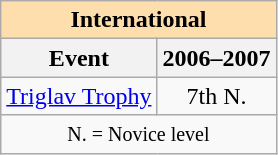<table class="wikitable" style="text-align:center">
<tr>
<th style="background-color: #ffdead; " colspan=2 align=center><strong>International</strong></th>
</tr>
<tr>
<th>Event</th>
<th>2006–2007</th>
</tr>
<tr>
<td align=left><a href='#'>Triglav Trophy</a></td>
<td>7th N.</td>
</tr>
<tr>
<td colspan=2 align=center><small> N. = Novice level </small></td>
</tr>
</table>
